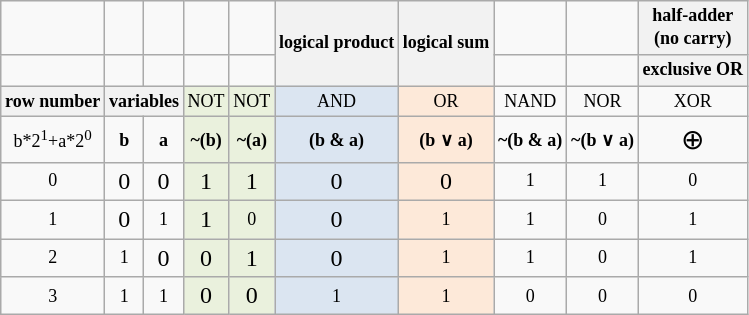<table class="wikitable" style="text-align:center">
<tr style="font-size:9pt">
<td Height="12"></td>
<td></td>
<td></td>
<td></td>
<td></td>
<th rowspan="2">logical product</th>
<th rowspan="2">logical sum</th>
<td></td>
<td></td>
<th>half-adder<br>(no carry)</th>
</tr>
<tr style="font-size:9pt">
<td Height="12"></td>
<td></td>
<td></td>
<td></td>
<td></td>
<td></td>
<td></td>
<th>exclusive OR</th>
</tr>
<tr style="font-size:9pt">
<th Height="12">row number</th>
<th colspan="2">variables</th>
<td style="background-color:#EAF1DD">NOT</td>
<td style="background-color:#EAF1DD">NOT</td>
<td style="background-color:#DBE5F1">AND</td>
<td style="background-color:#FDE9D9">OR</td>
<td>NAND</td>
<td>NOR</td>
<td>XOR</td>
</tr>
<tr>
<td style="font-size:9pt;white-space:nowrap;" Height="12">b*2<sup>1</sup>+a*2<sup>0</sup></td>
<td style="font-size:9pt;font-weight:bold">b</td>
<td style="font-size:9pt;font-weight:bold">a</td>
<td style="background-color:#EAF1DD;font-size:9pt;font-weight:bold;white-space:nowrap;">~(b)</td>
<td style="background-color:#EAF1DD;font-size:9pt;font-weight:bold;white-space:nowrap;">~(a)</td>
<td style="background-color:#DBE5F1;font-size:9pt;font-weight:bold;white-space:nowrap;">(b & a)</td>
<td style="background-color:#FDE9D9;font-size:9pt;font-weight:bold;white-space:nowrap;">(b ∨ a)</td>
<td style="font-size:9pt;font-weight:bold;white-space:nowrap;">~(b & a)</td>
<td style="font-size:9pt;font-weight:bold;white-space:nowrap;">~(b ∨ a)</td>
<td style="font-size:14pt">⊕</td>
</tr>
<tr>
<td style="font-size:9pt" Height="12">0</td>
<td>0</td>
<td>0</td>
<td style="background-color:#EAF1DD">1</td>
<td style="background-color:#EAF1DD">1</td>
<td style="background-color:#DBE5F1">0</td>
<td style="background-color:#FDE9D9">0</td>
<td style="font-size:9pt">1</td>
<td style="font-size:9pt">1</td>
<td style="font-size:9pt">0</td>
</tr>
<tr>
<td style="font-size:9pt" Height="12">1</td>
<td>0</td>
<td style="font-size:9pt">1</td>
<td style="background-color:#EAF1DD">1</td>
<td style="background-color:#EAF1DD;font-size:9pt">0</td>
<td style="background-color:#DBE5F1">0</td>
<td style="background-color:#FDE9D9;font-size:9pt">1</td>
<td style="font-size:9pt">1</td>
<td style="font-size:9pt">0</td>
<td style="font-size:9pt">1</td>
</tr>
<tr>
<td style="font-size:9pt" Height="12">2</td>
<td style="font-size:9pt">1</td>
<td>0</td>
<td style="background-color:#EAF1DD">0</td>
<td style="background-color:#EAF1DD">1</td>
<td style="background-color:#DBE5F1">0</td>
<td style="background-color:#FDE9D9;font-size:9pt">1</td>
<td style="font-size:9pt">1</td>
<td style="font-size:9pt">0</td>
<td style="font-size:9pt">1</td>
</tr>
<tr>
<td style="font-size:9pt" Height="12">3</td>
<td style="font-size:9pt">1</td>
<td style="font-size:9pt">1</td>
<td style="background-color:#EAF1DD">0</td>
<td style="background-color:#EAF1DD">0</td>
<td style="background-color:#DBE5F1;font-size:9pt">1</td>
<td style="background-color:#FDE9D9;font-size:9pt">1</td>
<td style="font-size:9pt">0</td>
<td style="font-size:9pt">0</td>
<td style="font-size:9pt">0</td>
</tr>
</table>
